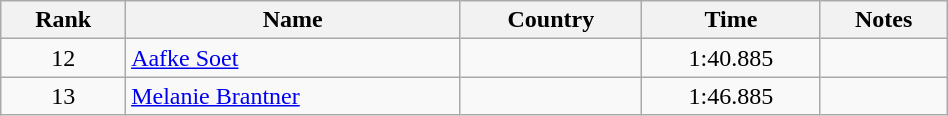<table class="wikitable sortable" style="text-align:center" width=50%>
<tr>
<th>Rank</th>
<th>Name</th>
<th>Country</th>
<th>Time</th>
<th>Notes</th>
</tr>
<tr>
<td>12</td>
<td align=left><a href='#'>Aafke Soet</a></td>
<td align=left></td>
<td>1:40.885</td>
<td></td>
</tr>
<tr>
<td>13</td>
<td align=left><a href='#'>Melanie Brantner</a></td>
<td align=left></td>
<td>1:46.885</td>
<td></td>
</tr>
</table>
